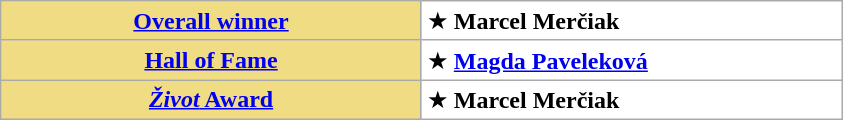<table class=wikitable style="background:white">
<tr>
<th style=background:#F0DC82 width=273><a href='#'>Overall winner</a></th>
<td width=273>★ <strong>Marcel Merčiak</strong></td>
</tr>
<tr>
<th style=background:#F0DC82 width=273><a href='#'>Hall of Fame</a></th>
<td width=273>★ <strong><a href='#'>Magda Paveleková</a></strong></td>
</tr>
<tr>
<th style=background:#F0DC82 width=273><a href='#'><em>Život</em> Award</a></th>
<td width=273>★ <strong>Marcel Merčiak</strong></td>
</tr>
</table>
